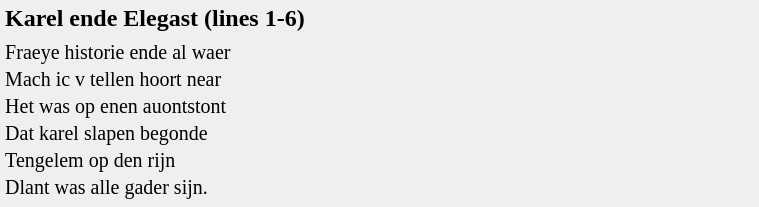<table align="right" width="40%" style="background:#efefef; margin-left:10px; margin-top:10px" id="toc">
<tr>
<th align="left">Karel ende Elegast (lines 1-6)</th>
</tr>
<tr>
<td><small>Fraeye historie ende al waer<br>Mach ic v tellen hoort near<br>Het was op enen auontstont<br>Dat karel slapen begonde<br>Tengelem op den rijn<br>Dlant was alle gader sijn.</small></td>
</tr>
<tr>
</tr>
</table>
